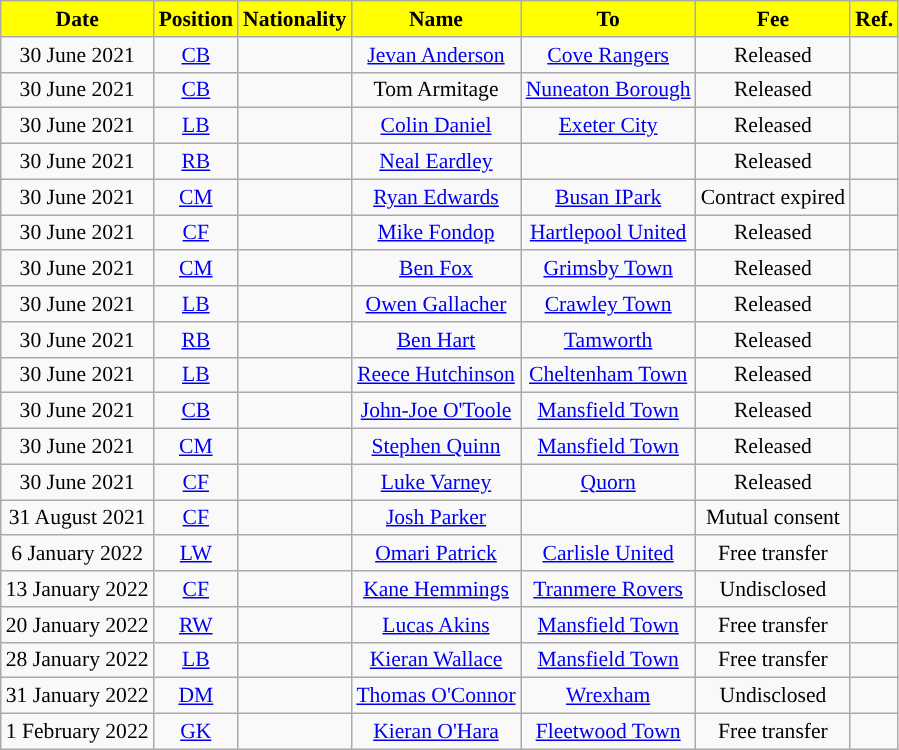<table class="wikitable"  style="text-align:center; font-size:90%; ">
<tr>
<th style="background:yellow;">Date</th>
<th style="background:yellow;">Position</th>
<th style="background:yellow;">Nationality</th>
<th style="background:yellow;">Name</th>
<th style="background:yellow;">To</th>
<th style="background:yellow;">Fee</th>
<th style="background:yellow;">Ref.</th>
</tr>
<tr>
<td>30 June 2021</td>
<td><a href='#'>CB</a></td>
<td></td>
<td><a href='#'>Jevan Anderson</a></td>
<td> <a href='#'>Cove Rangers</a></td>
<td>Released</td>
<td></td>
</tr>
<tr>
<td>30 June 2021</td>
<td><a href='#'>CB</a></td>
<td></td>
<td>Tom Armitage</td>
<td> <a href='#'>Nuneaton Borough</a></td>
<td>Released</td>
<td></td>
</tr>
<tr>
<td>30 June 2021</td>
<td><a href='#'>LB</a></td>
<td></td>
<td><a href='#'>Colin Daniel</a></td>
<td> <a href='#'>Exeter City</a></td>
<td>Released</td>
<td></td>
</tr>
<tr>
<td>30 June 2021</td>
<td><a href='#'>RB</a></td>
<td></td>
<td><a href='#'>Neal Eardley</a></td>
<td></td>
<td>Released</td>
<td></td>
</tr>
<tr>
<td>30 June 2021</td>
<td><a href='#'>CM</a></td>
<td></td>
<td><a href='#'>Ryan Edwards</a></td>
<td> <a href='#'>Busan IPark</a></td>
<td>Contract expired</td>
<td></td>
</tr>
<tr>
<td>30 June 2021</td>
<td><a href='#'>CF</a></td>
<td></td>
<td><a href='#'>Mike Fondop</a></td>
<td> <a href='#'>Hartlepool United</a></td>
<td>Released</td>
<td></td>
</tr>
<tr>
<td>30 June 2021</td>
<td><a href='#'>CM</a></td>
<td></td>
<td><a href='#'>Ben Fox</a></td>
<td> <a href='#'>Grimsby Town</a></td>
<td>Released</td>
<td></td>
</tr>
<tr>
<td>30 June 2021</td>
<td><a href='#'>LB</a></td>
<td></td>
<td><a href='#'>Owen Gallacher</a></td>
<td> <a href='#'>Crawley Town</a></td>
<td>Released</td>
<td></td>
</tr>
<tr>
<td>30 June 2021</td>
<td><a href='#'>RB</a></td>
<td></td>
<td><a href='#'>Ben Hart</a></td>
<td> <a href='#'>Tamworth</a></td>
<td>Released</td>
<td></td>
</tr>
<tr>
<td>30 June 2021</td>
<td><a href='#'>LB</a></td>
<td></td>
<td><a href='#'>Reece Hutchinson</a></td>
<td> <a href='#'>Cheltenham Town</a></td>
<td>Released</td>
<td></td>
</tr>
<tr>
<td>30 June 2021</td>
<td><a href='#'>CB</a></td>
<td></td>
<td><a href='#'>John-Joe O'Toole</a></td>
<td> <a href='#'>Mansfield Town</a></td>
<td>Released</td>
<td></td>
</tr>
<tr>
<td>30 June 2021</td>
<td><a href='#'>CM</a></td>
<td></td>
<td><a href='#'>Stephen Quinn</a></td>
<td> <a href='#'>Mansfield Town</a></td>
<td>Released</td>
<td></td>
</tr>
<tr>
<td>30 June 2021</td>
<td><a href='#'>CF</a></td>
<td></td>
<td><a href='#'>Luke Varney</a></td>
<td> <a href='#'>Quorn</a></td>
<td>Released</td>
<td></td>
</tr>
<tr>
<td>31 August 2021</td>
<td><a href='#'>CF</a></td>
<td></td>
<td><a href='#'>Josh Parker</a></td>
<td></td>
<td>Mutual consent</td>
<td></td>
</tr>
<tr>
<td>6 January 2022</td>
<td><a href='#'>LW</a></td>
<td></td>
<td><a href='#'>Omari Patrick</a></td>
<td> <a href='#'>Carlisle United</a></td>
<td>Free transfer</td>
<td></td>
</tr>
<tr>
<td>13 January 2022</td>
<td><a href='#'>CF</a></td>
<td></td>
<td><a href='#'>Kane Hemmings</a></td>
<td> <a href='#'>Tranmere Rovers</a></td>
<td>Undisclosed</td>
<td></td>
</tr>
<tr>
<td>20 January 2022</td>
<td><a href='#'>RW</a></td>
<td></td>
<td><a href='#'>Lucas Akins</a></td>
<td> <a href='#'>Mansfield Town</a></td>
<td>Free transfer</td>
<td></td>
</tr>
<tr>
<td>28 January 2022</td>
<td><a href='#'>LB</a></td>
<td></td>
<td><a href='#'>Kieran Wallace</a></td>
<td> <a href='#'>Mansfield Town</a></td>
<td>Free transfer</td>
<td></td>
</tr>
<tr>
<td>31 January 2022</td>
<td><a href='#'>DM</a></td>
<td></td>
<td><a href='#'>Thomas O'Connor</a></td>
<td> <a href='#'>Wrexham</a></td>
<td>Undisclosed</td>
<td></td>
</tr>
<tr>
<td>1 February 2022</td>
<td><a href='#'>GK</a></td>
<td></td>
<td><a href='#'>Kieran O'Hara</a></td>
<td> <a href='#'>Fleetwood Town</a></td>
<td>Free transfer</td>
<td></td>
</tr>
</table>
